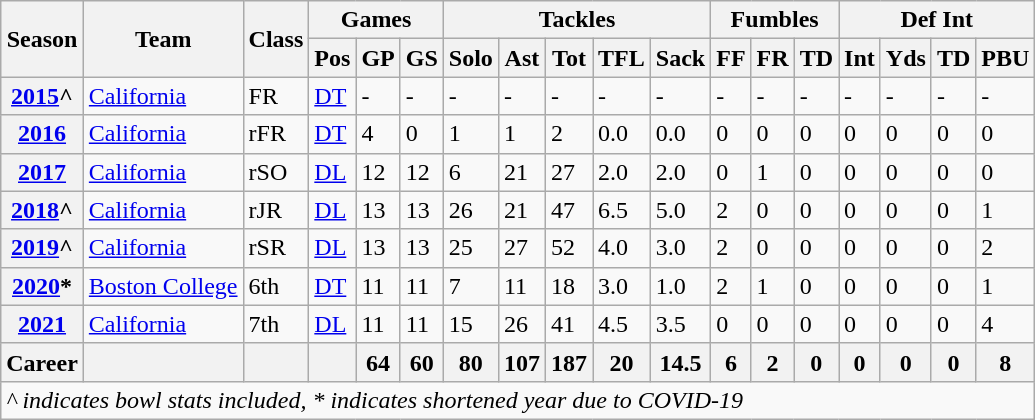<table class="wikitable">
<tr>
<th rowspan="2">Season</th>
<th rowspan="2">Team</th>
<th rowspan="2">Class</th>
<th colspan="3">Games</th>
<th colspan="5">Tackles</th>
<th colspan="3">Fumbles</th>
<th colspan="4">Def Int</th>
</tr>
<tr>
<th>Pos</th>
<th>GP</th>
<th>GS</th>
<th>Solo</th>
<th>Ast</th>
<th>Tot</th>
<th>TFL</th>
<th>Sack</th>
<th>FF</th>
<th>FR</th>
<th>TD</th>
<th>Int</th>
<th>Yds</th>
<th>TD</th>
<th>PBU</th>
</tr>
<tr>
<th><a href='#'>2015</a>^</th>
<td><a href='#'>California</a></td>
<td>FR</td>
<td><a href='#'>DT</a></td>
<td>-</td>
<td>-</td>
<td>-</td>
<td>-</td>
<td>-</td>
<td>-</td>
<td>-</td>
<td>-</td>
<td>-</td>
<td>-</td>
<td>-</td>
<td>-</td>
<td>-</td>
<td>-</td>
</tr>
<tr>
<th><a href='#'>2016</a></th>
<td><a href='#'>California</a></td>
<td>rFR</td>
<td><a href='#'>DT</a></td>
<td>4</td>
<td>0</td>
<td>1</td>
<td>1</td>
<td>2</td>
<td>0.0</td>
<td>0.0</td>
<td>0</td>
<td>0</td>
<td>0</td>
<td>0</td>
<td>0</td>
<td>0</td>
<td>0</td>
</tr>
<tr>
<th><a href='#'>2017</a></th>
<td><a href='#'>California</a></td>
<td>rSO</td>
<td><a href='#'>DL</a></td>
<td>12</td>
<td>12</td>
<td>6</td>
<td>21</td>
<td>27</td>
<td>2.0</td>
<td>2.0</td>
<td>0</td>
<td>1</td>
<td>0</td>
<td>0</td>
<td>0</td>
<td>0</td>
<td>0</td>
</tr>
<tr>
<th><a href='#'>2018</a>^</th>
<td><a href='#'>California</a></td>
<td>rJR</td>
<td><a href='#'>DL</a></td>
<td>13</td>
<td>13</td>
<td>26</td>
<td>21</td>
<td>47</td>
<td>6.5</td>
<td>5.0</td>
<td>2</td>
<td>0</td>
<td>0</td>
<td>0</td>
<td>0</td>
<td>0</td>
<td>1</td>
</tr>
<tr>
<th><a href='#'>2019</a>^</th>
<td><a href='#'>California</a></td>
<td>rSR</td>
<td><a href='#'>DL</a></td>
<td>13</td>
<td>13</td>
<td>25</td>
<td>27</td>
<td>52</td>
<td>4.0</td>
<td>3.0</td>
<td>2</td>
<td>0</td>
<td>0</td>
<td>0</td>
<td>0</td>
<td>0</td>
<td>2</td>
</tr>
<tr>
<th><a href='#'>2020</a>*</th>
<td><a href='#'>Boston College</a></td>
<td>6th</td>
<td><a href='#'>DT</a></td>
<td>11</td>
<td>11</td>
<td>7</td>
<td>11</td>
<td>18</td>
<td>3.0</td>
<td>1.0</td>
<td>2</td>
<td>1</td>
<td>0</td>
<td>0</td>
<td>0</td>
<td>0</td>
<td>1</td>
</tr>
<tr>
<th><a href='#'>2021</a></th>
<td><a href='#'>California</a></td>
<td>7th</td>
<td><a href='#'>DL</a></td>
<td>11</td>
<td>11</td>
<td>15</td>
<td>26</td>
<td>41</td>
<td>4.5</td>
<td>3.5</td>
<td>0</td>
<td>0</td>
<td>0</td>
<td>0</td>
<td>0</td>
<td>0</td>
<td>4</td>
</tr>
<tr>
<th>Career</th>
<th></th>
<th></th>
<th></th>
<th>64</th>
<th>60</th>
<th>80</th>
<th>107</th>
<th>187</th>
<th>20</th>
<th>14.5</th>
<th>6</th>
<th>2</th>
<th>0</th>
<th>0</th>
<th>0</th>
<th>0</th>
<th>8</th>
</tr>
<tr>
<td colspan="18"><em>^ indicates bowl stats included, * indicates shortened year due to COVID-19</em></td>
</tr>
</table>
